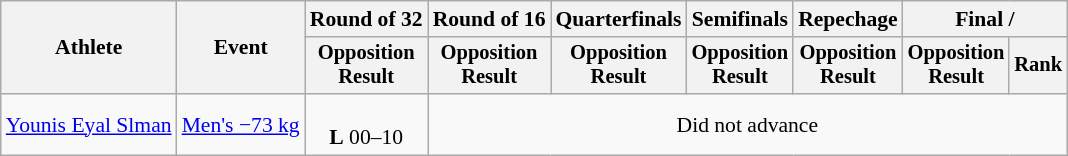<table class="wikitable" style="font-size:90%">
<tr>
<th rowspan="2">Athlete</th>
<th rowspan="2">Event</th>
<th>Round of 32</th>
<th>Round of 16</th>
<th>Quarterfinals</th>
<th>Semifinals</th>
<th>Repechage</th>
<th colspan=2>Final / </th>
</tr>
<tr style="font-size:95%">
<th>Opposition<br>Result</th>
<th>Opposition<br>Result</th>
<th>Opposition<br>Result</th>
<th>Opposition<br>Result</th>
<th>Opposition<br>Result</th>
<th>Opposition<br>Result</th>
<th>Rank</th>
</tr>
<tr align=center>
<td align=left><a href='#'>Younis Eyal Slman</a></td>
<td align=left><a href='#'>Men's −73 kg</a></td>
<td><br><strong>L</strong> 00–10</td>
<td colspan=6>Did not advance</td>
</tr>
</table>
